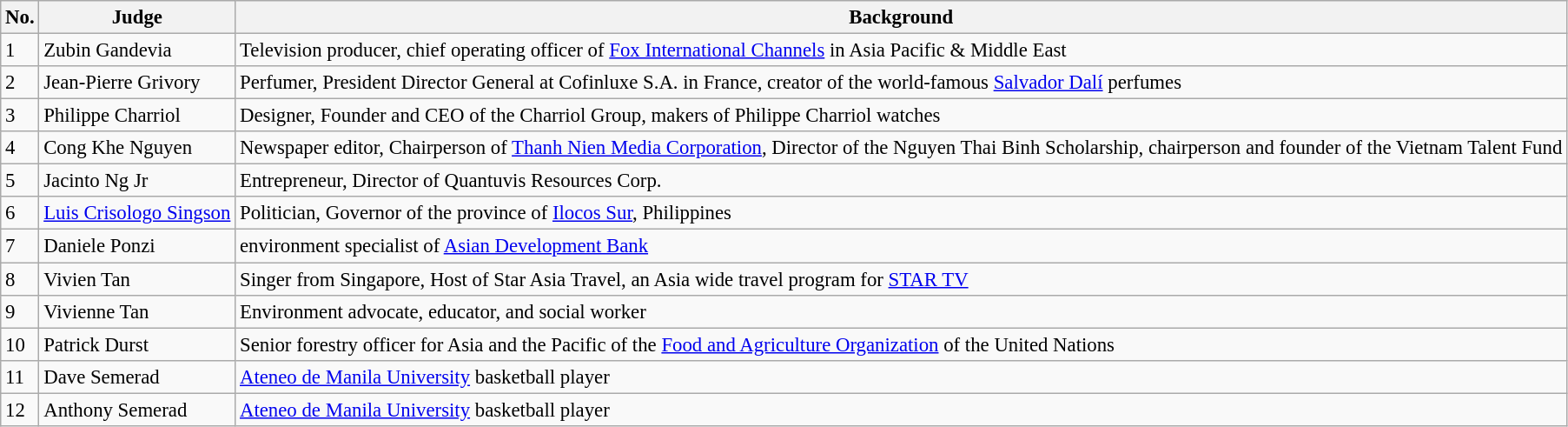<table class="wikitable sortable" style="font-size:95%;">
<tr>
<th>No.</th>
<th>Judge</th>
<th>Background</th>
</tr>
<tr>
<td>1</td>
<td>Zubin Gandevia</td>
<td>Television producer, chief operating officer of <a href='#'>Fox International Channels</a> in Asia Pacific & Middle East</td>
</tr>
<tr>
<td>2</td>
<td>Jean-Pierre Grivory</td>
<td>Perfumer, President Director General at Cofinluxe S.A. in France, creator of the world-famous <a href='#'>Salvador Dalí</a> perfumes</td>
</tr>
<tr>
<td>3</td>
<td>Philippe Charriol</td>
<td>Designer, Founder and CEO of the Charriol Group, makers of Philippe Charriol watches</td>
</tr>
<tr>
<td>4</td>
<td>Cong Khe Nguyen</td>
<td>Newspaper editor, Chairperson of <a href='#'>Thanh Nien Media Corporation</a>, Director of the Nguyen Thai Binh Scholarship, chairperson and founder of the Vietnam Talent Fund</td>
</tr>
<tr>
<td>5</td>
<td>Jacinto Ng Jr</td>
<td>Entrepreneur, Director of Quantuvis Resources Corp.</td>
</tr>
<tr>
<td>6</td>
<td><a href='#'>Luis Crisologo Singson</a></td>
<td>Politician, Governor of the province of <a href='#'>Ilocos Sur</a>, Philippines</td>
</tr>
<tr>
<td>7</td>
<td>Daniele Ponzi</td>
<td Lead environmentalist>environment specialist of <a href='#'>Asian Development Bank</a></td>
</tr>
<tr>
<td>8</td>
<td>Vivien Tan</td>
<td>Singer from Singapore, Host of Star Asia Travel, an Asia wide travel program for <a href='#'>STAR TV</a></td>
</tr>
<tr>
<td>9</td>
<td>Vivienne Tan</td>
<td>Environment advocate, educator, and social worker</td>
</tr>
<tr>
<td>10</td>
<td>Patrick Durst</td>
<td>Senior forestry officer for Asia and the Pacific of the <a href='#'>Food and Agriculture Organization</a> of the United Nations</td>
</tr>
<tr>
<td>11</td>
<td>Dave Semerad</td>
<td><a href='#'>Ateneo de Manila University</a> basketball player</td>
</tr>
<tr>
<td>12</td>
<td>Anthony Semerad</td>
<td><a href='#'>Ateneo de Manila University</a> basketball player</td>
</tr>
</table>
